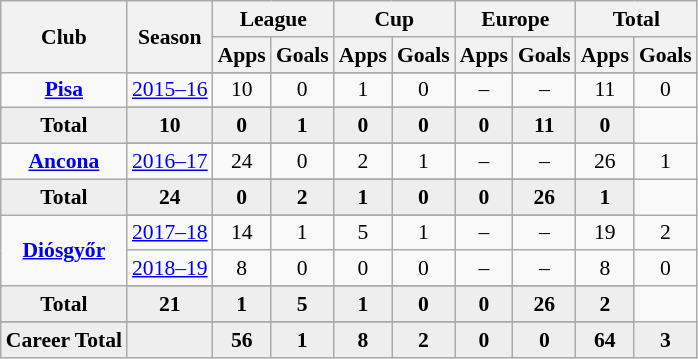<table class="wikitable" style="font-size:90%; text-align: center;">
<tr>
<th rowspan="2">Club</th>
<th rowspan="2">Season</th>
<th colspan="2">League</th>
<th colspan="2">Cup</th>
<th colspan="2">Europe</th>
<th colspan="2">Total</th>
</tr>
<tr>
<th>Apps</th>
<th>Goals</th>
<th>Apps</th>
<th>Goals</th>
<th>Apps</th>
<th>Goals</th>
<th>Apps</th>
<th>Goals</th>
</tr>
<tr ||-||-||-|->
<td rowspan="3" valign="center"><strong><a href='#'>Pisa</a></strong></td>
</tr>
<tr>
<td><a href='#'>2015–16</a></td>
<td>10</td>
<td>0</td>
<td>1</td>
<td>0</td>
<td>–</td>
<td>–</td>
<td>11</td>
<td>0</td>
</tr>
<tr>
</tr>
<tr style="font-weight:bold; background-color:#eeeeee;">
<td>Total</td>
<td>10</td>
<td>0</td>
<td>1</td>
<td>0</td>
<td>0</td>
<td>0</td>
<td>11</td>
<td>0</td>
</tr>
<tr>
<td rowspan="3" valign="center"><strong><a href='#'>Ancona</a></strong></td>
</tr>
<tr>
<td><a href='#'>2016–17</a></td>
<td>24</td>
<td>0</td>
<td>2</td>
<td>1</td>
<td>–</td>
<td>–</td>
<td>26</td>
<td>1</td>
</tr>
<tr>
</tr>
<tr style="font-weight:bold; background-color:#eeeeee;">
<td>Total</td>
<td>24</td>
<td>0</td>
<td>2</td>
<td>1</td>
<td>0</td>
<td>0</td>
<td>26</td>
<td>1</td>
</tr>
<tr>
<td rowspan="4" valign="center"><strong><a href='#'>Diósgyőr</a></strong></td>
</tr>
<tr>
<td><a href='#'>2017–18</a></td>
<td>14</td>
<td>1</td>
<td>5</td>
<td>1</td>
<td>–</td>
<td>–</td>
<td>19</td>
<td>2</td>
</tr>
<tr>
<td><a href='#'>2018–19</a></td>
<td>8</td>
<td>0</td>
<td>0</td>
<td>0</td>
<td>–</td>
<td>–</td>
<td>8</td>
<td>0</td>
</tr>
<tr>
</tr>
<tr style="font-weight:bold; background-color:#eeeeee;">
<td>Total</td>
<td>21</td>
<td>1</td>
<td>5</td>
<td>1</td>
<td>0</td>
<td>0</td>
<td>26</td>
<td>2</td>
</tr>
<tr>
</tr>
<tr style="font-weight:bold; background-color:#eeeeee;">
<td rowspan="2" valign="top"><strong>Career Total</strong></td>
<td></td>
<td><strong>56</strong></td>
<td><strong>1</strong></td>
<td><strong>8</strong></td>
<td><strong>2</strong></td>
<td><strong>0</strong></td>
<td><strong>0</strong></td>
<td><strong>64</strong></td>
<td><strong>3</strong></td>
</tr>
</table>
